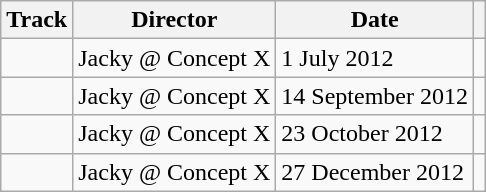<table class="wikitable">
<tr>
<th>Track</th>
<th>Director</th>
<th>Date</th>
<th></th>
</tr>
<tr>
<td></td>
<td>Jacky @ Concept X</td>
<td>1 July 2012</td>
<td></td>
</tr>
<tr>
<td></td>
<td>Jacky @ Concept X</td>
<td>14 September 2012</td>
<td></td>
</tr>
<tr>
<td></td>
<td>Jacky @ Concept X</td>
<td>23 October 2012</td>
<td></td>
</tr>
<tr>
<td></td>
<td>Jacky @ Concept X</td>
<td>27 December 2012</td>
<td></td>
</tr>
</table>
